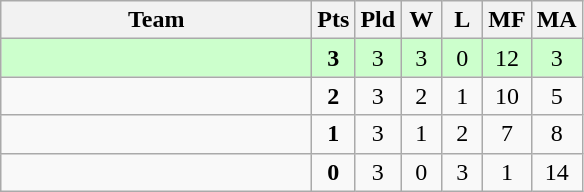<table class=wikitable style="text-align:center">
<tr>
<th width=200>Team</th>
<th width=20>Pts</th>
<th width=20>Pld</th>
<th width=20>W</th>
<th width=20>L</th>
<th width=20>MF</th>
<th width=20>MA</th>
</tr>
<tr bgcolor=ccffcc>
<td style="text-align:left"><strong></strong></td>
<td><strong>3</strong></td>
<td>3</td>
<td>3</td>
<td>0</td>
<td>12</td>
<td>3</td>
</tr>
<tr>
<td style="text-align:left"></td>
<td><strong>2</strong></td>
<td>3</td>
<td>2</td>
<td>1</td>
<td>10</td>
<td>5</td>
</tr>
<tr>
<td style="text-align:left"></td>
<td><strong>1</strong></td>
<td>3</td>
<td>1</td>
<td>2</td>
<td>7</td>
<td>8</td>
</tr>
<tr>
<td style="text-align:left"></td>
<td><strong>0</strong></td>
<td>3</td>
<td>0</td>
<td>3</td>
<td>1</td>
<td>14</td>
</tr>
</table>
